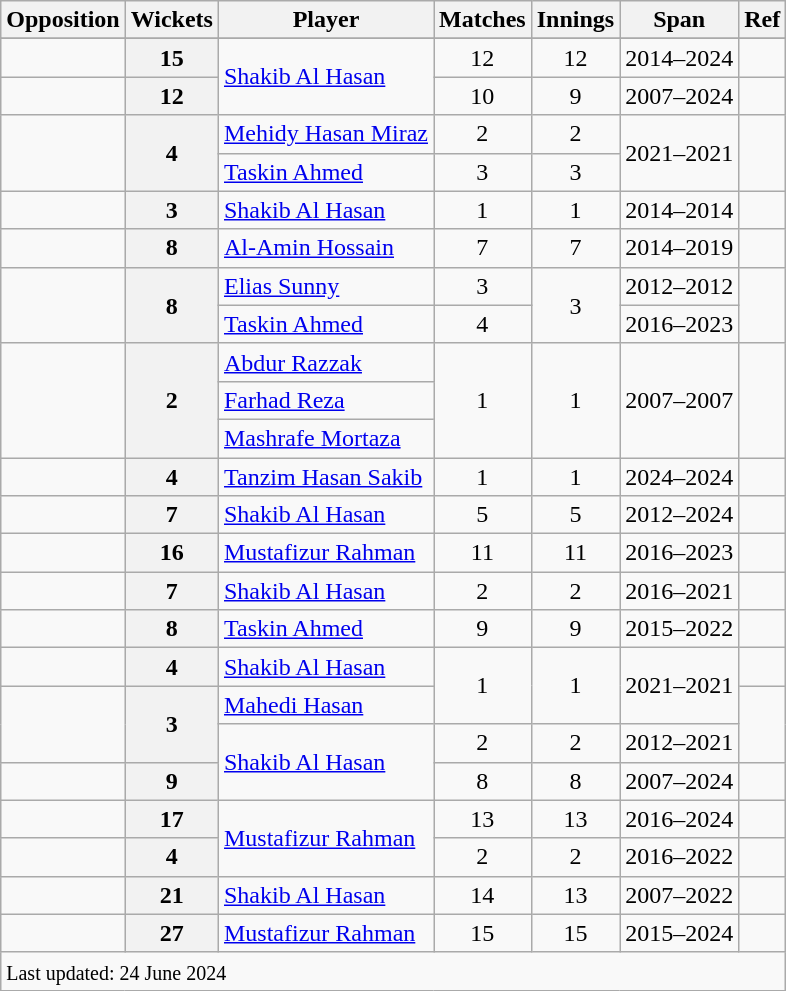<table class="wikitable plainrowheaders sortable">
<tr>
<th scope="col">Opposition</th>
<th scope="col">Wickets</th>
<th scope="col">Player</th>
<th scope="col">Matches</th>
<th scope="col">Innings</th>
<th scope="col">Span</th>
<th scope="col">Ref</th>
</tr>
<tr>
</tr>
<tr>
<td></td>
<th scope=row style=text-align:center;>15</th>
<td rowspan=2><a href='#'>Shakib Al Hasan</a></td>
<td align="center">12</td>
<td align=center>12</td>
<td>2014–2024</td>
<td></td>
</tr>
<tr>
<td></td>
<th scope=row style=text-align:center;>12</th>
<td align="center">10</td>
<td align="center">9</td>
<td>2007–2024</td>
<td></td>
</tr>
<tr>
<td rowspan=2></td>
<th scope="row" style="text-align:center;" rowspan=2>4</th>
<td><a href='#'>Mehidy Hasan Miraz</a></td>
<td align="center">2</td>
<td align="center">2</td>
<td rowspan=2>2021–2021</td>
<td rowspan=2></td>
</tr>
<tr>
<td><a href='#'>Taskin Ahmed</a></td>
<td align="center">3</td>
<td align="center">3</td>
</tr>
<tr>
<td></td>
<th scope=row style=text-align:center;>3</th>
<td><a href='#'>Shakib Al Hasan</a></td>
<td align="center">1</td>
<td align=center>1</td>
<td>2014–2014</td>
<td></td>
</tr>
<tr>
<td></td>
<th scope=row style=text-align:center;>8</th>
<td><a href='#'>Al-Amin Hossain</a></td>
<td align="center">7</td>
<td align=center>7</td>
<td>2014–2019</td>
<td></td>
</tr>
<tr>
<td rowspan=2></td>
<th scope=row style=text-align:center; rowspan=2>8</th>
<td><a href='#'>Elias Sunny</a></td>
<td align="center">3</td>
<td align=center rowspan=2>3</td>
<td>2012–2012</td>
<td rowspan=2></td>
</tr>
<tr>
<td><a href='#'>Taskin Ahmed</a></td>
<td align=center>4</td>
<td>2016–2023</td>
</tr>
<tr>
<td rowspan=3></td>
<th scope=row style=text-align:center; rowspan=3>2</th>
<td><a href='#'>Abdur Razzak</a></td>
<td align="center" rowspan=3>1</td>
<td align="center" rowspan=3>1</td>
<td rowspan=3>2007–2007</td>
<td rowspan=3></td>
</tr>
<tr>
<td><a href='#'>Farhad Reza</a></td>
</tr>
<tr>
<td><a href='#'>Mashrafe Mortaza</a></td>
</tr>
<tr>
<td></td>
<th scope=row style=text-align:center;>4</th>
<td><a href='#'>Tanzim Hasan Sakib</a></td>
<td align="center">1</td>
<td align=center>1</td>
<td>2024–2024</td>
<td></td>
</tr>
<tr>
<td></td>
<th scope=row style=text-align:center;>7</th>
<td><a href='#'>Shakib Al Hasan</a></td>
<td align="center">5</td>
<td align=center>5</td>
<td>2012–2024</td>
<td></td>
</tr>
<tr>
<td></td>
<th scope="row" style="text-align:center;">16</th>
<td><a href='#'>Mustafizur Rahman</a></td>
<td align="center">11</td>
<td align="center">11</td>
<td>2016–2023</td>
<td></td>
</tr>
<tr>
<td></td>
<th scope=row style=text-align:center;>7</th>
<td><a href='#'>Shakib Al Hasan</a></td>
<td align="center">2</td>
<td align=center>2</td>
<td>2016–2021</td>
<td></td>
</tr>
<tr>
<td></td>
<th scope=row style=text-align:center;>8</th>
<td><a href='#'>Taskin Ahmed</a></td>
<td align="center">9</td>
<td align="center">9</td>
<td>2015–2022</td>
<td></td>
</tr>
<tr>
<td></td>
<th scope=row style=text-align:center;>4</th>
<td><a href='#'>Shakib Al Hasan</a></td>
<td align="center" rowspan=2>1</td>
<td align=center rowspan=2>1</td>
<td rowspan=2>2021–2021</td>
<td></td>
</tr>
<tr>
<td rowspan=2></td>
<th scope=row style=text-align:center; rowspan=2>3</th>
<td><a href='#'>Mahedi Hasan</a></td>
<td rowspan=2></td>
</tr>
<tr>
<td rowspan=2><a href='#'>Shakib Al Hasan</a></td>
<td align="center">2</td>
<td align=center>2</td>
<td>2012–2021</td>
</tr>
<tr>
<td></td>
<th scope=row style=text-align:center;>9</th>
<td align="center">8</td>
<td align="center">8</td>
<td>2007–2024</td>
<td></td>
</tr>
<tr>
<td></td>
<th scope=row style=text-align:center;>17</th>
<td rowspan=2><a href='#'>Mustafizur Rahman</a></td>
<td align="center">13</td>
<td align="center">13</td>
<td>2016–2024</td>
<td></td>
</tr>
<tr>
<td></td>
<th scope=row style=text-align:center;>4</th>
<td align="center">2</td>
<td align="center">2</td>
<td>2016–2022</td>
<td></td>
</tr>
<tr>
<td></td>
<th scope="row" style="text-align:center;">21</th>
<td><a href='#'>Shakib Al Hasan</a></td>
<td align="center">14</td>
<td align=center>13</td>
<td>2007–2022</td>
<td></td>
</tr>
<tr>
<td></td>
<th scope="row" style="text-align:center;">27</th>
<td><a href='#'>Mustafizur Rahman</a></td>
<td align="center">15</td>
<td align=center>15</td>
<td>2015–2024</td>
<td></td>
</tr>
<tr>
<td colspan=7><small>Last updated: 24 June 2024</small></td>
</tr>
</table>
